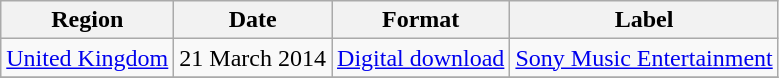<table class=wikitable>
<tr>
<th>Region</th>
<th>Date</th>
<th>Format</th>
<th>Label</th>
</tr>
<tr>
<td><a href='#'>United Kingdom</a></td>
<td>21 March 2014</td>
<td><a href='#'>Digital download</a></td>
<td><a href='#'>Sony Music Entertainment</a></td>
</tr>
<tr>
</tr>
</table>
